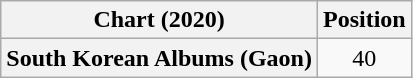<table class="wikitable plainrowheaders" style="text-align:center;">
<tr>
<th>Chart (2020)</th>
<th>Position</th>
</tr>
<tr>
<th scope="row">South Korean Albums (Gaon)</th>
<td>40</td>
</tr>
</table>
